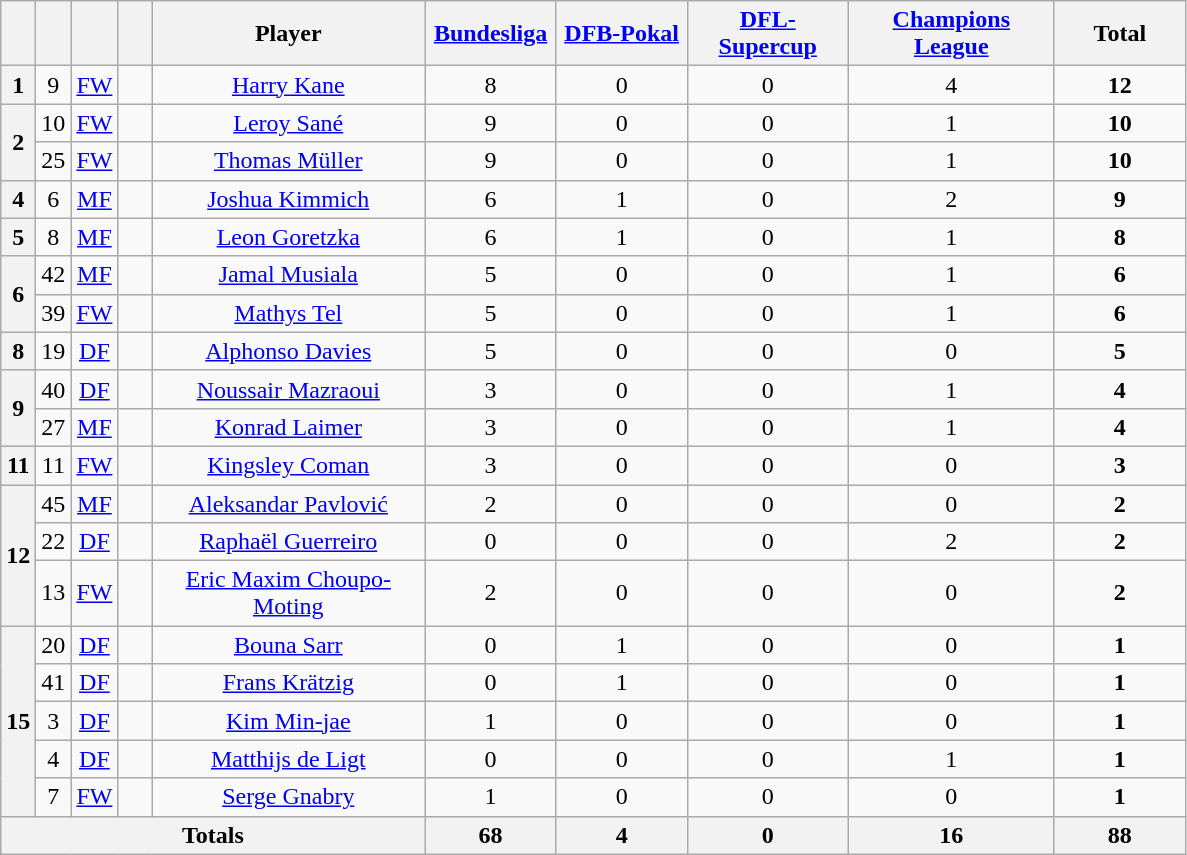<table class="wikitable sortable" style="text-align:center">
<tr>
<th width=15></th>
<th width=15></th>
<th width=15></th>
<th width=15></th>
<th width=175>Player</th>
<th width=80><a href='#'>Bundesliga</a></th>
<th width=80><a href='#'>DFB-Pokal</a></th>
<th width=100><a href='#'>DFL-Supercup</a></th>
<th width=130><a href='#'>Champions League</a></th>
<th width=80>Total</th>
</tr>
<tr>
<th>1</th>
<td align=center>9</td>
<td align=center><a href='#'>FW</a></td>
<td></td>
<td><a href='#'>Harry Kane</a></td>
<td>8</td>
<td>0</td>
<td>0</td>
<td>4</td>
<td><strong>12</strong></td>
</tr>
<tr>
<th rowspan=2>2</th>
<td align=center>10</td>
<td align=center><a href='#'>FW</a></td>
<td></td>
<td><a href='#'>Leroy Sané</a></td>
<td>9</td>
<td>0</td>
<td>0</td>
<td>1</td>
<td><strong>10</strong></td>
</tr>
<tr>
<td align=center>25</td>
<td align=center><a href='#'>FW</a></td>
<td></td>
<td><a href='#'>Thomas Müller</a></td>
<td>9</td>
<td>0</td>
<td>0</td>
<td>1</td>
<td><strong>10</strong></td>
</tr>
<tr>
<th>4</th>
<td align=center>6</td>
<td align=center><a href='#'>MF</a></td>
<td></td>
<td><a href='#'>Joshua Kimmich</a></td>
<td>6</td>
<td>1</td>
<td>0</td>
<td>2</td>
<td><strong>9</strong></td>
</tr>
<tr>
<th>5</th>
<td align=center>8</td>
<td align=center><a href='#'>MF</a></td>
<td></td>
<td><a href='#'>Leon Goretzka</a></td>
<td>6</td>
<td>1</td>
<td>0</td>
<td>1</td>
<td><strong>8</strong></td>
</tr>
<tr>
<th rowspan=2>6</th>
<td align=center>42</td>
<td align=center><a href='#'>MF</a></td>
<td></td>
<td><a href='#'>Jamal Musiala</a></td>
<td>5</td>
<td>0</td>
<td>0</td>
<td>1</td>
<td><strong>6</strong></td>
</tr>
<tr>
<td align=center>39</td>
<td align=center><a href='#'>FW</a></td>
<td></td>
<td><a href='#'>Mathys Tel</a></td>
<td>5</td>
<td>0</td>
<td>0</td>
<td>1</td>
<td><strong>6</strong></td>
</tr>
<tr>
<th>8</th>
<td align=center>19</td>
<td align=center><a href='#'>DF</a></td>
<td></td>
<td><a href='#'>Alphonso Davies</a></td>
<td>5</td>
<td>0</td>
<td>0</td>
<td>0</td>
<td><strong>5</strong></td>
</tr>
<tr>
<th rowspan=2>9</th>
<td align=center>40</td>
<td align=center><a href='#'>DF</a></td>
<td></td>
<td><a href='#'>Noussair Mazraoui</a></td>
<td>3</td>
<td>0</td>
<td>0</td>
<td>1</td>
<td><strong>4</strong></td>
</tr>
<tr>
<td align=center>27</td>
<td align=center><a href='#'>MF</a></td>
<td></td>
<td><a href='#'>Konrad Laimer</a></td>
<td>3</td>
<td>0</td>
<td>0</td>
<td>1</td>
<td><strong>4</strong></td>
</tr>
<tr>
<th>11</th>
<td align=center>11</td>
<td align=center><a href='#'>FW</a></td>
<td></td>
<td><a href='#'>Kingsley Coman</a></td>
<td>3</td>
<td>0</td>
<td>0</td>
<td>0</td>
<td><strong>3</strong></td>
</tr>
<tr>
<th rowspan=3>12</th>
<td align=center>45</td>
<td align=center><a href='#'>MF</a></td>
<td></td>
<td><a href='#'>Aleksandar Pavlović</a></td>
<td>2</td>
<td>0</td>
<td>0</td>
<td>0</td>
<td><strong>2</strong></td>
</tr>
<tr>
<td align=center>22</td>
<td align=center><a href='#'>DF</a></td>
<td></td>
<td><a href='#'>Raphaël Guerreiro</a></td>
<td>0</td>
<td>0</td>
<td>0</td>
<td>2</td>
<td><strong>2</strong></td>
</tr>
<tr>
<td align=center>13</td>
<td align=center><a href='#'>FW</a></td>
<td></td>
<td><a href='#'>Eric Maxim Choupo-Moting</a></td>
<td>2</td>
<td>0</td>
<td>0</td>
<td>0</td>
<td><strong>2</strong></td>
</tr>
<tr>
<th rowspan=5>15</th>
<td align=center>20</td>
<td align=center><a href='#'>DF</a></td>
<td></td>
<td><a href='#'>Bouna Sarr</a></td>
<td>0</td>
<td>1</td>
<td>0</td>
<td>0</td>
<td><strong>1</strong></td>
</tr>
<tr>
<td align=center>41</td>
<td align=center><a href='#'>DF</a></td>
<td></td>
<td><a href='#'>Frans Krätzig</a></td>
<td>0</td>
<td>1</td>
<td>0</td>
<td>0</td>
<td><strong>1</strong></td>
</tr>
<tr>
<td align=center>3</td>
<td align=center><a href='#'>DF</a></td>
<td></td>
<td><a href='#'>Kim Min-jae</a></td>
<td>1</td>
<td>0</td>
<td>0</td>
<td>0</td>
<td><strong>1</strong></td>
</tr>
<tr>
<td align=center>4</td>
<td align=center><a href='#'>DF</a></td>
<td></td>
<td><a href='#'>Matthijs de Ligt</a></td>
<td>0</td>
<td>0</td>
<td>0</td>
<td>1</td>
<td><strong>1</strong></td>
</tr>
<tr>
<td align=center>7</td>
<td align=center><a href='#'>FW</a></td>
<td></td>
<td><a href='#'>Serge Gnabry</a></td>
<td>1</td>
<td>0</td>
<td>0</td>
<td>0</td>
<td><strong>1</strong></td>
</tr>
<tr>
<th colspan="5">Totals</th>
<th>68</th>
<th>4</th>
<th>0</th>
<th>16</th>
<th>88</th>
</tr>
</table>
